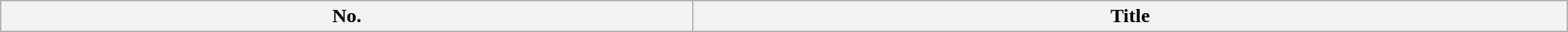<table class="wikitable" width="100%" style="margin-right: 0;">
<tr>
<th>No.</th>
<th>Title<br>




</th>
</tr>
</table>
